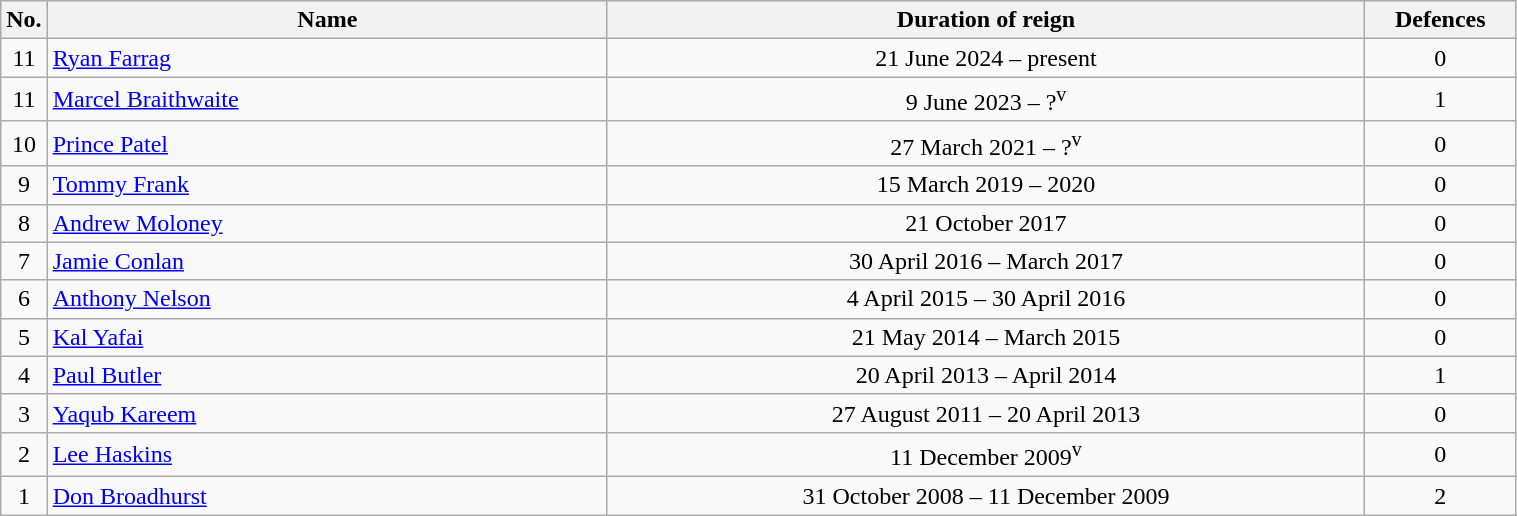<table class="wikitable" width=80%>
<tr>
<th width=3%>No.</th>
<th width=37%>Name</th>
<th width=50%>Duration of reign</th>
<th width=10%>Defences</th>
</tr>
<tr align=center>
<td>11</td>
<td align=left> <a href='#'>Ryan Farrag</a></td>
<td>21 June 2024 – present</td>
<td>0</td>
</tr>
<tr align=center>
<td>11</td>
<td align=left> <a href='#'>Marcel Braithwaite</a></td>
<td>9 June 2023 – ?<sup>v</sup></td>
<td>1</td>
</tr>
<tr align=center>
<td>10</td>
<td align=left> <a href='#'>Prince Patel</a></td>
<td>27 March 2021 – ?<sup>v</sup></td>
<td>0</td>
</tr>
<tr align=center>
<td>9</td>
<td align=left> <a href='#'>Tommy Frank</a></td>
<td>15 March 2019 – 2020</td>
<td>0</td>
</tr>
<tr align=center>
<td>8</td>
<td align=left> <a href='#'>Andrew Moloney</a></td>
<td>21 October 2017</td>
<td>0</td>
</tr>
<tr align=center>
<td>7</td>
<td align=left> <a href='#'>Jamie Conlan</a></td>
<td>30 April 2016 – March 2017</td>
<td>0</td>
</tr>
<tr align=center>
<td>6</td>
<td align=left> <a href='#'>Anthony Nelson</a></td>
<td>4 April 2015 – 30 April 2016</td>
<td>0</td>
</tr>
<tr align=center>
<td>5</td>
<td align=left> <a href='#'>Kal Yafai</a></td>
<td>21 May 2014 – March 2015</td>
<td>0</td>
</tr>
<tr align=center>
<td>4</td>
<td align=left> <a href='#'>Paul Butler</a></td>
<td>20 April 2013 – April 2014</td>
<td>1</td>
</tr>
<tr align=center>
<td>3</td>
<td align=left> <a href='#'>Yaqub Kareem</a></td>
<td>27 August 2011 – 20 April 2013</td>
<td>0</td>
</tr>
<tr align=center>
<td>2</td>
<td align=left> <a href='#'>Lee Haskins</a></td>
<td>11 December 2009<sup>v</sup></td>
<td>0</td>
</tr>
<tr align=center>
<td>1</td>
<td align=left> <a href='#'>Don Broadhurst</a></td>
<td>31 October 2008 – 11 December 2009</td>
<td>2</td>
</tr>
</table>
